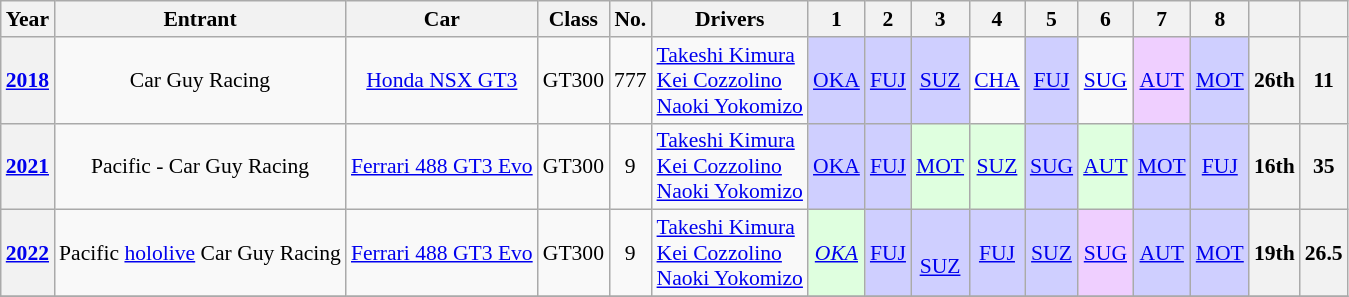<table class="wikitable" style="text-align:center; font-size:90%">
<tr>
<th>Year</th>
<th>Entrant</th>
<th>Car</th>
<th>Class</th>
<th>No.</th>
<th>Drivers</th>
<th>1</th>
<th>2</th>
<th>3</th>
<th>4</th>
<th>5</th>
<th>6</th>
<th>7</th>
<th>8</th>
<th></th>
<th></th>
</tr>
<tr>
<th><a href='#'>2018</a></th>
<td>Car Guy Racing</td>
<td><a href='#'>Honda NSX GT3</a></td>
<td>GT300</td>
<td>777</td>
<td align="left"> <a href='#'>Takeshi Kimura</a> <br> <a href='#'>Kei Cozzolino</a><br> <a href='#'>Naoki Yokomizo</a></td>
<td style="background:#CFCFFF;"><a href='#'>OKA</a><br></td>
<td style="background:#CFCFFF;"><a href='#'>FUJ</a><br></td>
<td style="background:#CFCFFF;"><a href='#'>SUZ</a><br></td>
<td><a href='#'>CHA</a></td>
<td style="background:#CFCFFF;"><a href='#'>FUJ</a><br></td>
<td><a href='#'>SUG</a></td>
<td style="background:#EFCFFF;"><a href='#'>AUT</a><br></td>
<td style="background:#CFCFFF;"><a href='#'>MOT</a><br></td>
<th>26th</th>
<th>11</th>
</tr>
<tr>
<th><a href='#'>2021</a></th>
<td>Pacific - Car Guy Racing</td>
<td><a href='#'>Ferrari 488 GT3 Evo</a></td>
<td>GT300</td>
<td>9</td>
<td align="left"> <a href='#'>Takeshi Kimura</a> <br> <a href='#'>Kei Cozzolino</a><br> <a href='#'>Naoki Yokomizo</a></td>
<td style="background:#CFCFFF;"><a href='#'>OKA</a><br></td>
<td style="background:#CFCFFF;"><a href='#'>FUJ</a><br></td>
<td style="background:#DFFFDF;"><a href='#'>MOT</a><br></td>
<td style="background:#DFFFDF;"><a href='#'>SUZ</a><br></td>
<td style="background:#CFCFFF;"><a href='#'>SUG</a><br></td>
<td style="background:#DFFFDF;"><a href='#'>AUT</a><br></td>
<td style="background:#CFCFFF;"><a href='#'>MOT</a><br></td>
<td style="background:#CFCFFF;"><a href='#'>FUJ</a><br></td>
<th>16th</th>
<th>35</th>
</tr>
<tr>
<th><a href='#'>2022</a></th>
<td>Pacific <a href='#'>hololive</a> Car Guy Racing</td>
<td><a href='#'>Ferrari 488 GT3 Evo</a></td>
<td>GT300</td>
<td>9</td>
<td align="left"> <a href='#'>Takeshi Kimura</a> <br> <a href='#'>Kei Cozzolino</a><br> <a href='#'>Naoki Yokomizo</a></td>
<td style="background:#DFFFDF;"><em><a href='#'>OKA</a></em><br></td>
<td style="background:#CFCFFF;"><a href='#'>FUJ</a><br></td>
<td style="background:#CFCFFF;"><br><a href='#'>SUZ</a><br></td>
<td style="background:#CFCFFF;"><a href='#'>FUJ</a><br></td>
<td style="background:#CFCFFF;"><a href='#'>SUZ</a><br></td>
<td style="background:#EFCFFF;"><a href='#'>SUG</a><br></td>
<td style="background:#CFCFFF;"><a href='#'>AUT</a><br></td>
<td style="background:#CFCFFF;"><a href='#'>MOT</a><br></td>
<th>19th</th>
<th>26.5</th>
</tr>
<tr>
</tr>
</table>
